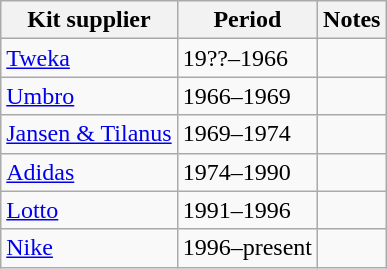<table class="wikitable">
<tr>
<th>Kit supplier</th>
<th>Period</th>
<th>Notes</th>
</tr>
<tr>
<td> <a href='#'>Tweka</a></td>
<td>19??–1966</td>
<td></td>
</tr>
<tr>
<td> <a href='#'>Umbro</a></td>
<td>1966–1969</td>
<td></td>
</tr>
<tr>
<td> <a href='#'>Jansen & Tilanus</a></td>
<td>1969–1974</td>
<td></td>
</tr>
<tr>
<td> <a href='#'>Adidas</a></td>
<td>1974–1990</td>
<td></td>
</tr>
<tr>
<td> <a href='#'>Lotto</a></td>
<td>1991–1996</td>
<td></td>
</tr>
<tr>
<td> <a href='#'>Nike</a></td>
<td>1996–present</td>
<td></td>
</tr>
</table>
